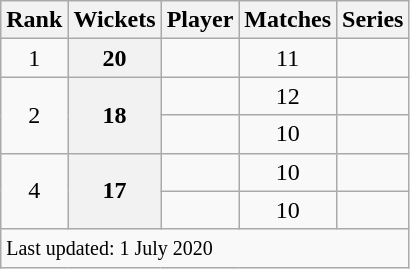<table class="wikitable plainrowheaders sortable">
<tr>
<th scope=col>Rank</th>
<th scope=col>Wickets</th>
<th scope=col>Player</th>
<th scope=col>Matches</th>
<th scope=col>Series</th>
</tr>
<tr>
<td align=center>1</td>
<th scope=row style=text-align:center;>20</th>
<td></td>
<td align=center>11</td>
<td></td>
</tr>
<tr>
<td align=center rowspan=2>2</td>
<th scope=row style=text-align:center; rowspan=2>18</th>
<td></td>
<td align=center>12</td>
<td></td>
</tr>
<tr>
<td></td>
<td align=center>10</td>
<td></td>
</tr>
<tr>
<td align=center rowspan=2>4</td>
<th scope=row style=text-align:center; rowspan=2>17</th>
<td></td>
<td align="center">10</td>
<td></td>
</tr>
<tr>
<td></td>
<td align=center>10</td>
<td></td>
</tr>
<tr class=sortbottom>
<td colspan=5><small>Last updated: 1 July 2020</small></td>
</tr>
</table>
